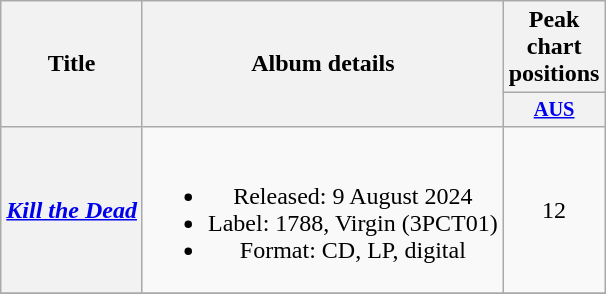<table class="wikitable plainrowheaders" style="text-align:center">
<tr>
<th scope="col" rowspan="2">Title</th>
<th scope="col" rowspan="2">Album details</th>
<th scope="col" colspan="1">Peak chart positions</th>
</tr>
<tr>
<th style="width:3em;font-size:85%"><a href='#'>AUS</a><br></th>
</tr>
<tr>
<th scope="row"><em><a href='#'>Kill the Dead</a></em></th>
<td><br><ul><li>Released: 9 August 2024</li><li>Label: 1788, Virgin (3PCT01)</li><li>Format: CD, LP, digital</li></ul></td>
<td>12</td>
</tr>
<tr>
</tr>
</table>
